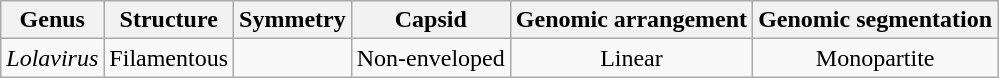<table class="wikitable sortable" style="text-align:center">
<tr>
<th>Genus</th>
<th>Structure</th>
<th>Symmetry</th>
<th>Capsid</th>
<th>Genomic arrangement</th>
<th>Genomic segmentation</th>
</tr>
<tr>
<td><em>Lolavirus</em></td>
<td>Filamentous</td>
<td></td>
<td>Non-enveloped</td>
<td>Linear</td>
<td>Monopartite</td>
</tr>
</table>
